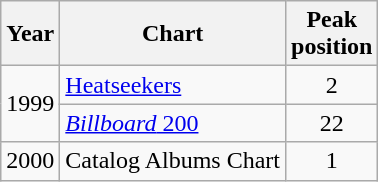<table class="wikitable">
<tr>
<th>Year</th>
<th>Chart</th>
<th>Peak<br>position</th>
</tr>
<tr>
<td rowspan="2">1999</td>
<td><a href='#'>Heatseekers</a></td>
<td align="center">2</td>
</tr>
<tr>
<td><a href='#'><em>Billboard</em> 200</a></td>
<td align="center">22</td>
</tr>
<tr>
<td>2000</td>
<td>Catalog Albums Chart</td>
<td align="center">1</td>
</tr>
</table>
